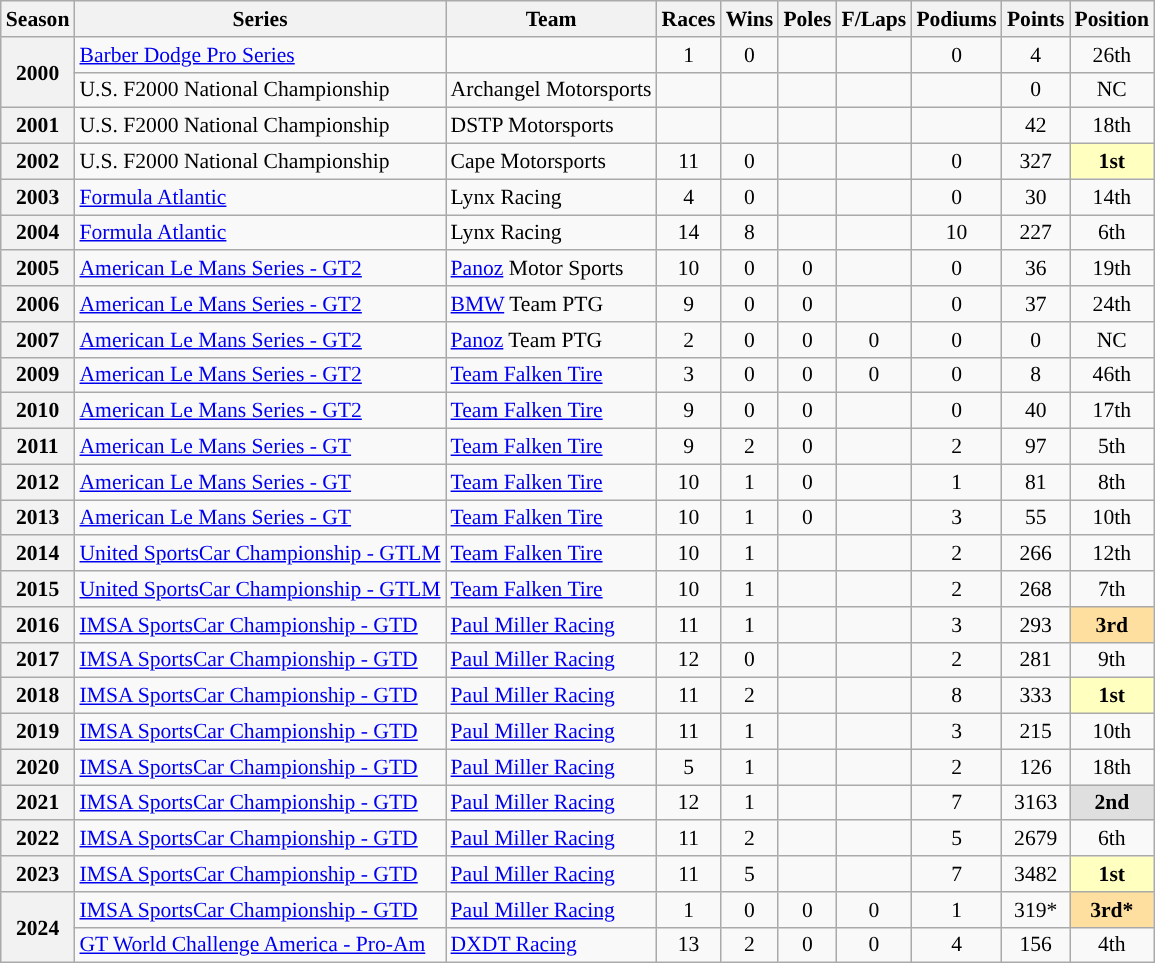<table class="wikitable" style="font-size: 90%; text-align:center">
<tr>
<th>Season</th>
<th>Series</th>
<th>Team</th>
<th>Races</th>
<th>Wins</th>
<th>Poles</th>
<th>F/Laps</th>
<th>Podiums</th>
<th>Points</th>
<th>Position</th>
</tr>
<tr>
<th rowspan="2">2000</th>
<td align=left><a href='#'>Barber Dodge Pro Series</a></td>
<td></td>
<td>1</td>
<td>0</td>
<td></td>
<td></td>
<td>0</td>
<td>4</td>
<td>26th</td>
</tr>
<tr>
<td align=left>U.S. F2000 National Championship</td>
<td align=left>Archangel Motorsports</td>
<td></td>
<td></td>
<td></td>
<td></td>
<td></td>
<td>0</td>
<td>NC</td>
</tr>
<tr>
<th>2001</th>
<td align=left>U.S. F2000 National Championship</td>
<td align=left>DSTP Motorsports</td>
<td></td>
<td></td>
<td></td>
<td></td>
<td></td>
<td>42</td>
<td>18th</td>
</tr>
<tr>
<th>2002</th>
<td align=left>U.S. F2000 National Championship</td>
<td align=left>Cape Motorsports</td>
<td>11</td>
<td>0</td>
<td></td>
<td></td>
<td>0</td>
<td>327</td>
<td style="background:#FFFFBF;”"><strong>1st</strong></td>
</tr>
<tr>
<th>2003</th>
<td align=left><a href='#'>Formula Atlantic</a></td>
<td align=left>Lynx Racing</td>
<td>4</td>
<td>0</td>
<td></td>
<td></td>
<td>0</td>
<td>30</td>
<td>14th</td>
</tr>
<tr>
<th>2004</th>
<td align=left><a href='#'>Formula Atlantic</a></td>
<td align=left>Lynx Racing</td>
<td>14</td>
<td>8</td>
<td></td>
<td></td>
<td>10</td>
<td>227</td>
<td>6th</td>
</tr>
<tr>
<th>2005</th>
<td align=left><a href='#'>American Le Mans Series - GT2</a></td>
<td align=left><a href='#'>Panoz</a> Motor Sports</td>
<td>10</td>
<td>0</td>
<td>0</td>
<td></td>
<td>0</td>
<td>36</td>
<td>19th</td>
</tr>
<tr>
<th>2006</th>
<td align=left><a href='#'>American Le Mans Series - GT2</a></td>
<td align=left><a href='#'>BMW</a> Team PTG</td>
<td>9</td>
<td>0</td>
<td>0</td>
<td></td>
<td>0</td>
<td>37</td>
<td>24th</td>
</tr>
<tr>
<th>2007</th>
<td align=left><a href='#'>American Le Mans Series - GT2</a></td>
<td align=left><a href='#'>Panoz</a> Team PTG</td>
<td>2</td>
<td>0</td>
<td>0</td>
<td>0</td>
<td>0</td>
<td>0</td>
<td>NC</td>
</tr>
<tr>
<th>2009</th>
<td align=left><a href='#'>American Le Mans Series - GT2</a></td>
<td align=left><a href='#'>Team Falken Tire</a></td>
<td>3</td>
<td>0</td>
<td>0</td>
<td>0</td>
<td>0</td>
<td>8</td>
<td>46th</td>
</tr>
<tr>
<th>2010</th>
<td align=left><a href='#'>American Le Mans Series - GT2</a></td>
<td align=left><a href='#'>Team Falken Tire</a></td>
<td>9</td>
<td>0</td>
<td>0</td>
<td></td>
<td>0</td>
<td>40</td>
<td>17th</td>
</tr>
<tr>
<th>2011</th>
<td align=left><a href='#'>American Le Mans Series - GT</a></td>
<td align=left><a href='#'>Team Falken Tire</a></td>
<td>9</td>
<td>2</td>
<td>0</td>
<td></td>
<td>2</td>
<td>97</td>
<td>5th</td>
</tr>
<tr>
<th>2012</th>
<td align=left><a href='#'>American Le Mans Series - GT</a></td>
<td align=left><a href='#'>Team Falken Tire</a></td>
<td>10</td>
<td>1</td>
<td>0</td>
<td></td>
<td>1</td>
<td>81</td>
<td>8th</td>
</tr>
<tr>
<th>2013</th>
<td align=left><a href='#'>American Le Mans Series - GT</a></td>
<td align=left><a href='#'>Team Falken Tire</a></td>
<td>10</td>
<td>1</td>
<td>0</td>
<td></td>
<td>3</td>
<td>55</td>
<td>10th</td>
</tr>
<tr>
<th>2014</th>
<td align=left><a href='#'>United SportsCar Championship - GTLM</a></td>
<td align=left><a href='#'>Team Falken Tire</a></td>
<td>10</td>
<td>1</td>
<td></td>
<td></td>
<td>2</td>
<td>266</td>
<td>12th</td>
</tr>
<tr>
<th>2015</th>
<td align=left><a href='#'>United SportsCar Championship - GTLM</a></td>
<td align=left><a href='#'>Team Falken Tire</a></td>
<td>10</td>
<td>1</td>
<td></td>
<td></td>
<td>2</td>
<td>268</td>
<td>7th</td>
</tr>
<tr>
<th>2016</th>
<td align=left><a href='#'>IMSA SportsCar Championship - GTD</a></td>
<td align=left><a href='#'>Paul Miller Racing</a></td>
<td>11</td>
<td>1</td>
<td></td>
<td></td>
<td>3</td>
<td>293</td>
<td style="background:#FFDF9F;”"><strong>3rd</strong></td>
</tr>
<tr>
<th>2017</th>
<td align=left><a href='#'>IMSA SportsCar Championship - GTD</a></td>
<td align=left><a href='#'>Paul Miller Racing</a></td>
<td>12</td>
<td>0</td>
<td></td>
<td></td>
<td>2</td>
<td>281</td>
<td>9th</td>
</tr>
<tr>
<th>2018</th>
<td align=left><a href='#'>IMSA SportsCar Championship - GTD</a></td>
<td align=left><a href='#'>Paul Miller Racing</a></td>
<td>11</td>
<td>2</td>
<td></td>
<td></td>
<td>8</td>
<td>333</td>
<td style="background:#FFFFBF;”"><strong>1st</strong></td>
</tr>
<tr>
<th>2019</th>
<td align=left><a href='#'>IMSA SportsCar Championship - GTD</a></td>
<td align=left><a href='#'>Paul Miller Racing</a></td>
<td>11</td>
<td>1</td>
<td></td>
<td></td>
<td>3</td>
<td>215</td>
<td>10th</td>
</tr>
<tr>
<th>2020</th>
<td align=left><a href='#'>IMSA SportsCar Championship - GTD</a></td>
<td align=left><a href='#'>Paul Miller Racing</a></td>
<td>5</td>
<td>1</td>
<td></td>
<td></td>
<td>2</td>
<td>126</td>
<td>18th</td>
</tr>
<tr>
<th>2021</th>
<td align=left><a href='#'>IMSA SportsCar Championship - GTD</a></td>
<td align=left><a href='#'>Paul Miller Racing</a></td>
<td>12</td>
<td>1</td>
<td></td>
<td></td>
<td>7</td>
<td>3163</td>
<td style="background:#DFDFDF;”"><strong>2nd</strong></td>
</tr>
<tr>
<th>2022</th>
<td align=left><a href='#'>IMSA SportsCar Championship - GTD</a></td>
<td align=left><a href='#'>Paul Miller Racing</a></td>
<td>11</td>
<td>2</td>
<td></td>
<td></td>
<td>5</td>
<td>2679</td>
<td>6th</td>
</tr>
<tr>
<th>2023</th>
<td align=left><a href='#'>IMSA SportsCar Championship - GTD</a></td>
<td align=left><a href='#'>Paul Miller Racing</a></td>
<td>11</td>
<td>5</td>
<td></td>
<td></td>
<td>7</td>
<td>3482</td>
<td style="background:#FFFFBF;”"><strong>1st</strong></td>
</tr>
<tr>
<th rowspan="2">2024</th>
<td align=left><a href='#'>IMSA SportsCar Championship - GTD</a></td>
<td align=left><a href='#'>Paul Miller Racing</a></td>
<td>1</td>
<td>0</td>
<td>0</td>
<td>0</td>
<td>1</td>
<td>319*</td>
<td style="background:#FFDF9F;”"><strong>3rd*</strong></td>
</tr>
<tr>
<td align=left><a href='#'>GT World Challenge America - Pro-Am</a></td>
<td align=left><a href='#'>DXDT Racing</a></td>
<td>13</td>
<td>2</td>
<td>0</td>
<td>0</td>
<td>4</td>
<td>156</td>
<td>4th</td>
</tr>
</table>
